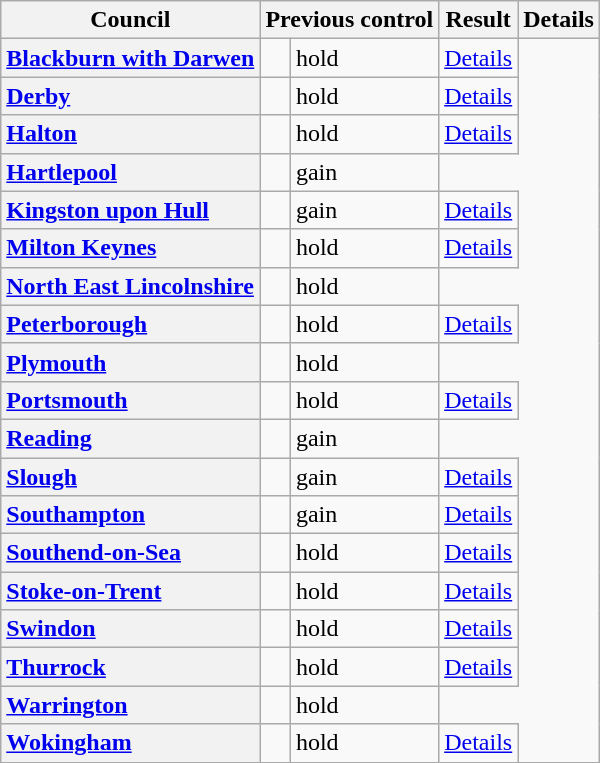<table class="wikitable" border="1">
<tr>
<th scope="col">Council</th>
<th colspan=2>Previous control</th>
<th colspan=2>Result</th>
<th scope="col">Details</th>
</tr>
<tr>
<th scope="row" style="text-align: left;"><a href='#'>Blackburn with Darwen</a></th>
<td></td>
<td> hold</td>
<td><a href='#'>Details</a></td>
</tr>
<tr>
<th scope="row" style="text-align: left;"><a href='#'>Derby</a></th>
<td></td>
<td> hold</td>
<td><a href='#'>Details</a></td>
</tr>
<tr>
<th scope="row" style="text-align: left;"><a href='#'>Halton</a></th>
<td></td>
<td> hold</td>
<td><a href='#'>Details</a></td>
</tr>
<tr>
<th scope="row" style="text-align: left;"><a href='#'>Hartlepool</a></th>
<td></td>
<td> gain</td>
</tr>
<tr>
<th scope="row" style="text-align: left;"><a href='#'>Kingston upon Hull</a></th>
<td></td>
<td> gain</td>
<td><a href='#'>Details</a></td>
</tr>
<tr>
<th scope="row" style="text-align: left;"><a href='#'>Milton Keynes</a></th>
<td></td>
<td> hold</td>
<td><a href='#'>Details</a></td>
</tr>
<tr>
<th scope="row" style="text-align: left;"><a href='#'>North East Lincolnshire</a></th>
<td></td>
<td> hold</td>
</tr>
<tr>
<th scope="row" style="text-align: left;"><a href='#'>Peterborough</a></th>
<td></td>
<td> hold</td>
<td><a href='#'>Details</a></td>
</tr>
<tr>
<th scope="row" style="text-align: left;"><a href='#'>Plymouth</a></th>
<td></td>
<td> hold</td>
</tr>
<tr>
<th scope="row" style="text-align: left;"><a href='#'>Portsmouth</a></th>
<td></td>
<td> hold</td>
<td><a href='#'>Details</a></td>
</tr>
<tr>
<th scope="row" style="text-align: left;"><a href='#'>Reading</a></th>
<td></td>
<td> gain</td>
</tr>
<tr>
<th scope="row" style="text-align: left;"><a href='#'>Slough</a></th>
<td></td>
<td> gain</td>
<td><a href='#'>Details</a></td>
</tr>
<tr>
<th scope="row" style="text-align: left;"><a href='#'>Southampton</a></th>
<td></td>
<td> gain</td>
<td><a href='#'>Details</a></td>
</tr>
<tr>
<th scope="row" style="text-align: left;"><a href='#'>Southend-on-Sea</a></th>
<td></td>
<td> hold</td>
<td><a href='#'>Details</a></td>
</tr>
<tr>
<th scope="row" style="text-align: left;"><a href='#'>Stoke-on-Trent</a></th>
<td></td>
<td> hold</td>
<td><a href='#'>Details</a></td>
</tr>
<tr>
<th scope="row" style="text-align: left;"><a href='#'>Swindon</a></th>
<td></td>
<td> hold</td>
<td><a href='#'>Details</a></td>
</tr>
<tr>
<th scope="row" style="text-align: left;"><a href='#'>Thurrock</a></th>
<td></td>
<td> hold</td>
<td><a href='#'>Details</a></td>
</tr>
<tr>
<th scope="row" style="text-align: left;"><a href='#'>Warrington</a></th>
<td></td>
<td> hold</td>
</tr>
<tr>
<th scope="row" style="text-align: left;"><a href='#'>Wokingham</a></th>
<td></td>
<td> hold</td>
<td><a href='#'>Details</a></td>
</tr>
</table>
